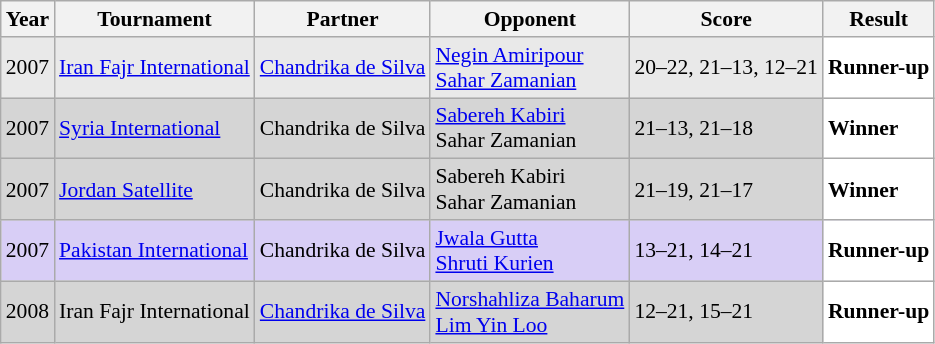<table class="sortable wikitable" style="font-size: 90%;">
<tr>
<th>Year</th>
<th>Tournament</th>
<th>Partner</th>
<th>Opponent</th>
<th>Score</th>
<th>Result</th>
</tr>
<tr style="background:#E9E9E9">
<td align="center">2007</td>
<td align="left"><a href='#'>Iran Fajr International</a></td>
<td align="left"> <a href='#'>Chandrika de Silva</a></td>
<td align="left"> <a href='#'>Negin Amiripour</a> <br>  <a href='#'>Sahar Zamanian</a></td>
<td align="left">20–22, 21–13, 12–21</td>
<td style="text-align:left; background:white"> <strong>Runner-up</strong></td>
</tr>
<tr style="background:#D5D5D5">
<td align="center">2007</td>
<td align="left"><a href='#'>Syria International</a></td>
<td align="left"> Chandrika de Silva</td>
<td align="left"> <a href='#'>Sabereh Kabiri</a> <br>  Sahar Zamanian</td>
<td align="left">21–13, 21–18</td>
<td style="text-align:left; background:white"> <strong>Winner</strong></td>
</tr>
<tr style="background:#D5D5D5">
<td align="center">2007</td>
<td align="left"><a href='#'>Jordan Satellite</a></td>
<td align="left"> Chandrika de Silva</td>
<td align="left"> Sabereh Kabiri <br>  Sahar Zamanian</td>
<td align="left">21–19, 21–17</td>
<td style="text-align:left; background:white"> <strong>Winner</strong></td>
</tr>
<tr style="background:#D8CEF6">
<td align="center">2007</td>
<td align="left"><a href='#'>Pakistan International</a></td>
<td align="left"> Chandrika de Silva</td>
<td align="left"> <a href='#'>Jwala Gutta</a> <br>  <a href='#'>Shruti Kurien</a></td>
<td align="left">13–21, 14–21</td>
<td style="text-align:left; background:white"> <strong>Runner-up</strong></td>
</tr>
<tr style="background:#D5D5D5">
<td align="center">2008</td>
<td align="left">Iran Fajr International</td>
<td align="left"> <a href='#'>Chandrika de Silva</a></td>
<td align="left"> <a href='#'>Norshahliza Baharum</a> <br>  <a href='#'>Lim Yin Loo</a></td>
<td align="left">12–21, 15–21</td>
<td style="text-align:left; background:white"> <strong>Runner-up</strong></td>
</tr>
</table>
